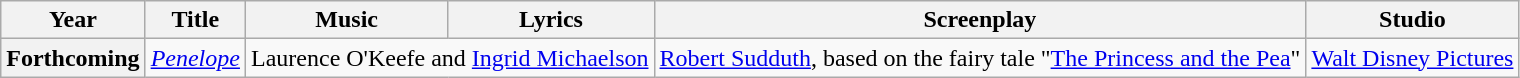<table class="wikitable">
<tr>
<th scope="col">Year</th>
<th scope="col">Title</th>
<th scope="col">Music</th>
<th scope="col">Lyrics</th>
<th scope="col">Screenplay</th>
<th scope="col">Studio</th>
</tr>
<tr>
<th scope="row">Forthcoming</th>
<td><em><a href='#'>Penelope</a></em></td>
<td colspan=2 align="center">Laurence O'Keefe and <a href='#'>Ingrid Michaelson</a></td>
<td><a href='#'>Robert Sudduth</a>, based on the fairy tale "<a href='#'>The Princess and the Pea</a>"</td>
<td><a href='#'>Walt Disney Pictures</a></td>
</tr>
</table>
